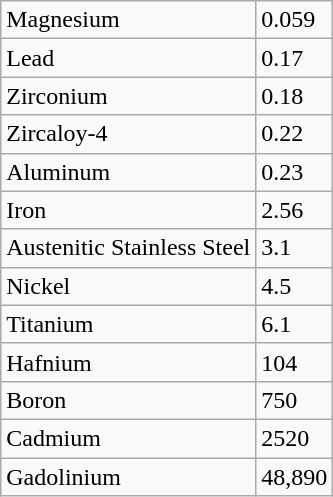<table class="wikitable">
<tr>
<td>Magnesium</td>
<td>0.059</td>
</tr>
<tr>
<td>Lead</td>
<td>0.17</td>
</tr>
<tr>
<td>Zirconium</td>
<td>0.18</td>
</tr>
<tr>
<td>Zircaloy-4</td>
<td>0.22</td>
</tr>
<tr>
<td>Aluminum</td>
<td>0.23</td>
</tr>
<tr>
<td>Iron</td>
<td>2.56</td>
</tr>
<tr>
<td>Austenitic Stainless Steel</td>
<td>3.1</td>
</tr>
<tr>
<td>Nickel</td>
<td>4.5</td>
</tr>
<tr>
<td>Titanium</td>
<td>6.1</td>
</tr>
<tr>
<td>Hafnium</td>
<td>104</td>
</tr>
<tr>
<td>Boron</td>
<td>750</td>
</tr>
<tr>
<td>Cadmium</td>
<td>2520</td>
</tr>
<tr>
<td>Gadolinium</td>
<td>48,890</td>
</tr>
</table>
